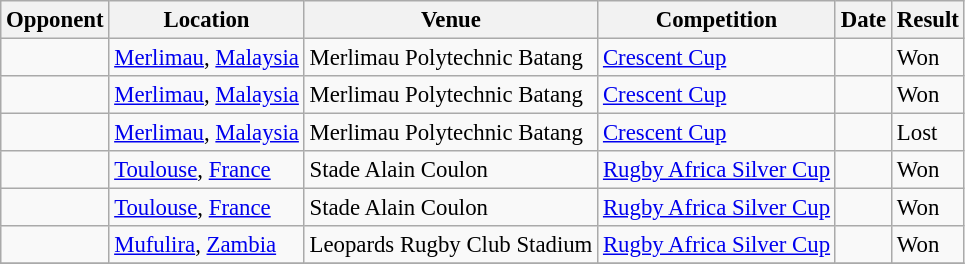<table class="wikitable sortable" style="font-size:95%">
<tr>
<th>Opponent</th>
<th>Location</th>
<th>Venue</th>
<th>Competition</th>
<th>Date</th>
<th>Result</th>
</tr>
<tr>
<td></td>
<td><a href='#'>Merlimau</a>, <a href='#'>Malaysia</a></td>
<td>Merlimau Polytechnic Batang</td>
<td><a href='#'>Crescent Cup</a></td>
<td></td>
<td>Won</td>
</tr>
<tr>
<td></td>
<td><a href='#'>Merlimau</a>, <a href='#'>Malaysia</a></td>
<td>Merlimau Polytechnic Batang</td>
<td><a href='#'>Crescent Cup</a></td>
<td></td>
<td>Won</td>
</tr>
<tr>
<td></td>
<td><a href='#'>Merlimau</a>, <a href='#'>Malaysia</a></td>
<td>Merlimau Polytechnic Batang</td>
<td><a href='#'>Crescent Cup</a></td>
<td></td>
<td>Lost</td>
</tr>
<tr>
<td></td>
<td><a href='#'>Toulouse</a>, <a href='#'>France</a></td>
<td>Stade Alain Coulon</td>
<td><a href='#'>Rugby Africa Silver Cup</a></td>
<td></td>
<td>Won</td>
</tr>
<tr>
<td></td>
<td><a href='#'>Toulouse</a>, <a href='#'>France</a></td>
<td>Stade Alain Coulon</td>
<td><a href='#'>Rugby Africa Silver Cup</a></td>
<td></td>
<td>Won</td>
</tr>
<tr>
<td></td>
<td><a href='#'>Mufulira</a>, <a href='#'>Zambia</a></td>
<td>Leopards Rugby Club Stadium</td>
<td><a href='#'>Rugby Africa Silver Cup</a></td>
<td></td>
<td>Won</td>
</tr>
<tr>
</tr>
</table>
